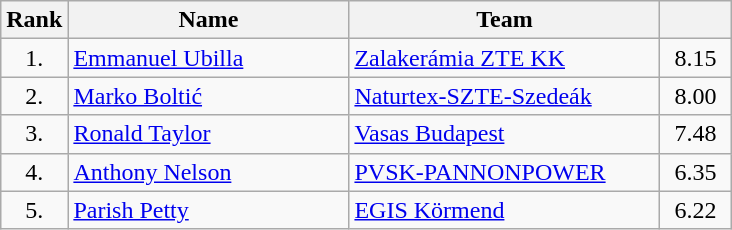<table class="wikitable" style="text-align: center;">
<tr>
<th>Rank</th>
<th width=180>Name</th>
<th width=200>Team</th>
<th width=40></th>
</tr>
<tr>
<td>1.</td>
<td align="left"> <a href='#'>Emmanuel Ubilla</a></td>
<td style="text-align:left;"><a href='#'>Zalakerámia ZTE KK</a></td>
<td>8.15</td>
</tr>
<tr>
<td>2.</td>
<td align="left"> <a href='#'>Marko Boltić</a></td>
<td style="text-align:left;"><a href='#'>Naturtex-SZTE-Szedeák</a></td>
<td>8.00</td>
</tr>
<tr>
<td>3.</td>
<td align="left"> <a href='#'>Ronald Taylor</a></td>
<td style="text-align:left;"><a href='#'>Vasas Budapest</a></td>
<td>7.48</td>
</tr>
<tr>
<td>4.</td>
<td align="left"> <a href='#'>Anthony Nelson</a></td>
<td style="text-align:left;"><a href='#'>PVSK-PANNONPOWER</a></td>
<td>6.35</td>
</tr>
<tr>
<td>5.</td>
<td align="left"> <a href='#'>Parish Petty</a></td>
<td style="text-align:left;"><a href='#'>EGIS Körmend</a></td>
<td>6.22</td>
</tr>
</table>
